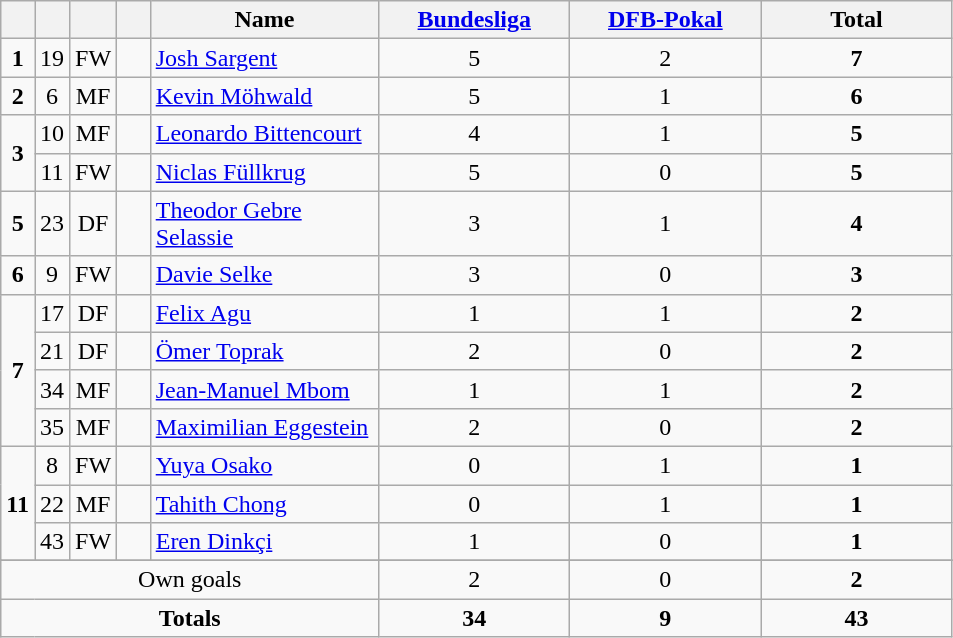<table class="wikitable" style="text-align:center">
<tr>
<th width=15></th>
<th width=15></th>
<th width=15></th>
<th width=15></th>
<th width=145>Name</th>
<th width=120><a href='#'>Bundesliga</a></th>
<th width=120><a href='#'>DFB-Pokal</a></th>
<th width=120>Total</th>
</tr>
<tr>
<td rowspan="1"><strong>1</strong></td>
<td>19</td>
<td>FW</td>
<td></td>
<td align=left><a href='#'>Josh Sargent</a></td>
<td>5</td>
<td>2</td>
<td><strong>7</strong></td>
</tr>
<tr>
<td rowspan=1><strong>2</strong></td>
<td>6</td>
<td>MF</td>
<td></td>
<td align=left><a href='#'>Kevin Möhwald</a></td>
<td>5</td>
<td>1</td>
<td><strong>6</strong></td>
</tr>
<tr>
<td rowspan=2><strong>3</strong></td>
<td>10</td>
<td>MF</td>
<td></td>
<td align=left><a href='#'>Leonardo Bittencourt</a></td>
<td>4</td>
<td>1</td>
<td><strong>5</strong></td>
</tr>
<tr>
<td>11</td>
<td>FW</td>
<td></td>
<td align=left><a href='#'>Niclas Füllkrug</a></td>
<td>5</td>
<td>0</td>
<td><strong>5</strong></td>
</tr>
<tr>
<td rowspan=1><strong>5</strong></td>
<td>23</td>
<td>DF</td>
<td></td>
<td align=left><a href='#'>Theodor Gebre Selassie</a></td>
<td>3</td>
<td>1</td>
<td><strong>4</strong></td>
</tr>
<tr>
<td rowspan=1><strong>6</strong></td>
<td>9</td>
<td>FW</td>
<td></td>
<td align=left><a href='#'>Davie Selke</a></td>
<td>3</td>
<td>0</td>
<td><strong>3</strong></td>
</tr>
<tr>
<td rowspan=4><strong>7</strong></td>
<td>17</td>
<td>DF</td>
<td></td>
<td align=left><a href='#'>Felix Agu</a></td>
<td>1</td>
<td>1</td>
<td><strong>2</strong></td>
</tr>
<tr>
<td>21</td>
<td>DF</td>
<td></td>
<td align=left><a href='#'>Ömer Toprak</a></td>
<td>2</td>
<td>0</td>
<td><strong>2</strong></td>
</tr>
<tr>
<td>34</td>
<td>MF</td>
<td></td>
<td align=left><a href='#'>Jean-Manuel Mbom</a></td>
<td>1</td>
<td>1</td>
<td><strong>2</strong></td>
</tr>
<tr>
<td>35</td>
<td>MF</td>
<td></td>
<td align=left><a href='#'>Maximilian Eggestein</a></td>
<td>2</td>
<td>0</td>
<td><strong>2</strong></td>
</tr>
<tr>
<td rowspan=3><strong>11</strong></td>
<td>8</td>
<td>FW</td>
<td></td>
<td align=left><a href='#'>Yuya Osako</a></td>
<td>0</td>
<td>1</td>
<td><strong>1</strong></td>
</tr>
<tr>
<td>22</td>
<td>MF</td>
<td></td>
<td align=left><a href='#'>Tahith Chong</a></td>
<td>0</td>
<td>1</td>
<td><strong>1</strong></td>
</tr>
<tr>
<td>43</td>
<td>FW</td>
<td></td>
<td align=left><a href='#'>Eren Dinkçi</a></td>
<td>1</td>
<td>0</td>
<td><strong>1</strong></td>
</tr>
<tr>
</tr>
<tr class="sortbottom">
<td colspan=5>Own goals</td>
<td>2</td>
<td>0</td>
<td><strong>2</strong></td>
</tr>
<tr class="sortbottom" >
<td colspan=5><strong>Totals</strong></td>
<td><strong>34</strong></td>
<td><strong>9</strong></td>
<td><strong>43</strong></td>
</tr>
</table>
